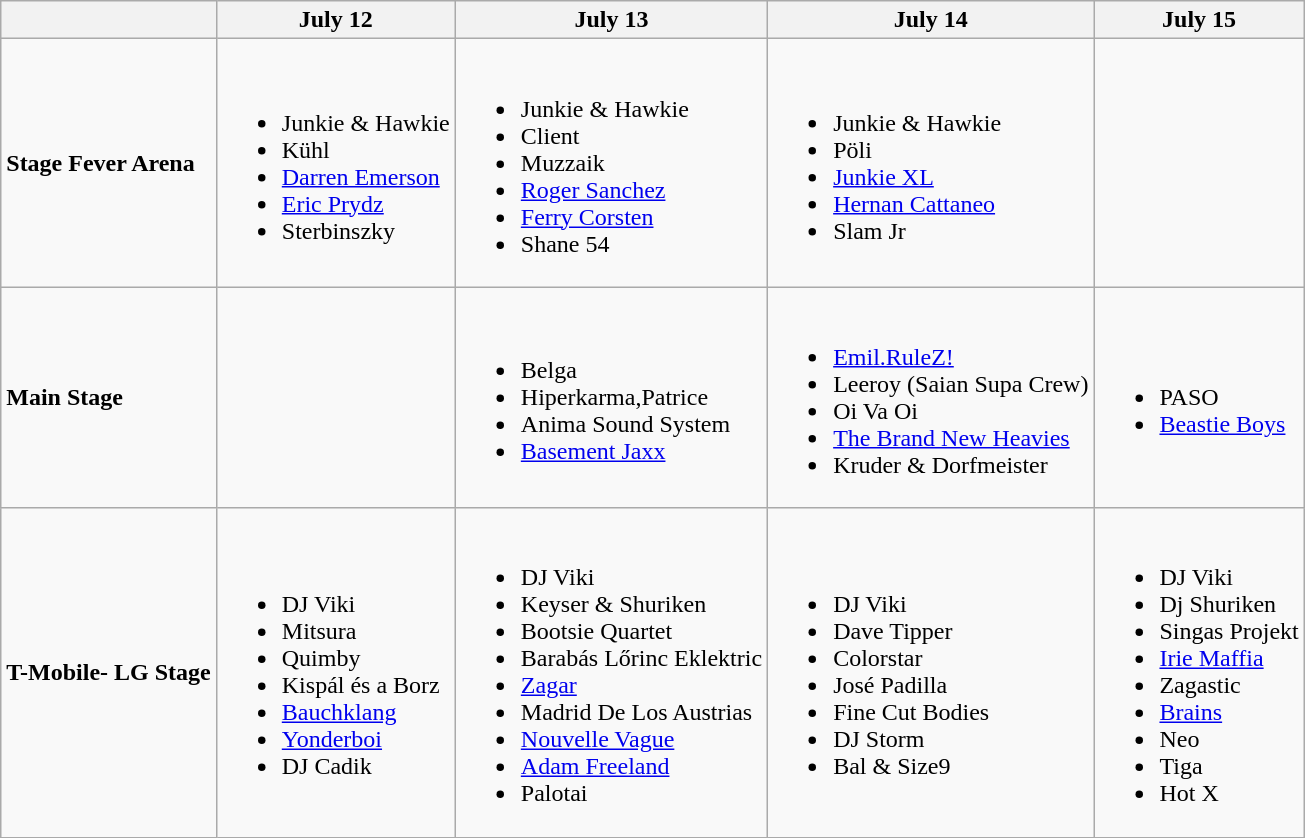<table class="wikitable" border="1">
<tr>
<th></th>
<th>July 12</th>
<th>July 13</th>
<th>July 14</th>
<th>July 15</th>
</tr>
<tr>
<td><strong>Stage Fever Arena</strong></td>
<td><br><ul><li>Junkie & Hawkie</li><li>Kühl</li><li><a href='#'>Darren Emerson</a></li><li><a href='#'>Eric Prydz</a></li><li>Sterbinszky</li></ul></td>
<td><br><ul><li>Junkie & Hawkie</li><li>Client</li><li>Muzzaik</li><li><a href='#'>Roger Sanchez</a></li><li><a href='#'>Ferry Corsten</a></li><li>Shane 54</li></ul></td>
<td><br><ul><li>Junkie & Hawkie</li><li>Pöli</li><li><a href='#'>Junkie XL</a></li><li><a href='#'>Hernan Cattaneo</a></li><li>Slam Jr</li></ul></td>
<td></td>
</tr>
<tr>
<td><strong>Main Stage</strong></td>
<td></td>
<td><br><ul><li>Belga</li><li>Hiperkarma,Patrice</li><li>Anima Sound System</li><li><a href='#'>Basement Jaxx</a></li></ul></td>
<td><br><ul><li><a href='#'>Emil.RuleZ!</a></li><li>Leeroy (Saian Supa Crew)</li><li>Oi Va Oi</li><li><a href='#'>The Brand New Heavies</a></li><li>Kruder & Dorfmeister</li></ul></td>
<td><br><ul><li>PASO</li><li><a href='#'>Beastie Boys</a></li></ul></td>
</tr>
<tr>
<td><strong>T-Mobile- LG Stage</strong></td>
<td><br><ul><li>DJ Viki</li><li>Mitsura</li><li>Quimby</li><li>Kispál és a Borz</li><li><a href='#'>Bauchklang</a></li><li><a href='#'>Yonderboi</a></li><li>DJ Cadik</li></ul></td>
<td><br><ul><li>DJ Viki</li><li>Keyser & Shuriken</li><li>Bootsie Quartet</li><li>Barabás Lőrinc Eklektric</li><li><a href='#'>Zagar</a></li><li>Madrid De Los Austrias</li><li><a href='#'>Nouvelle Vague</a></li><li><a href='#'>Adam Freeland</a></li><li>Palotai</li></ul></td>
<td><br><ul><li>DJ Viki</li><li>Dave Tipper</li><li>Colorstar</li><li>José Padilla</li><li>Fine Cut Bodies</li><li>DJ Storm</li><li>Bal & Size9</li></ul></td>
<td><br><ul><li>DJ Viki</li><li>Dj Shuriken</li><li>Singas Projekt</li><li><a href='#'>Irie Maffia</a></li><li>Zagastic</li><li><a href='#'>Brains</a></li><li>Neo</li><li>Tiga</li><li>Hot X</li></ul></td>
</tr>
</table>
